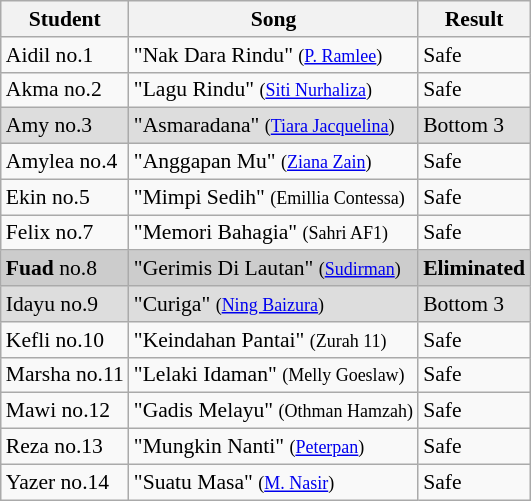<table class="wikitable" style="font-size:90%;">
<tr>
<th>Student</th>
<th>Song</th>
<th>Result</th>
</tr>
<tr>
<td>Aidil no.1</td>
<td>"Nak Dara Rindu" <small>(<a href='#'>P. Ramlee</a>)</small></td>
<td>Safe</td>
</tr>
<tr>
<td>Akma no.2</td>
<td>"Lagu Rindu" <small>(<a href='#'>Siti Nurhaliza</a>)</small></td>
<td>Safe</td>
</tr>
<tr bgcolor="#DDDDDD">
<td>Amy no.3</td>
<td>"Asmaradana" <small>(<a href='#'>Tiara Jacquelina</a>)</small></td>
<td>Bottom 3</td>
</tr>
<tr>
<td>Amylea no.4</td>
<td>"Anggapan Mu" <small>(<a href='#'>Ziana Zain</a>)</small></td>
<td>Safe</td>
</tr>
<tr>
<td>Ekin no.5</td>
<td>"Mimpi Sedih" <small>(Emillia Contessa)</small></td>
<td>Safe</td>
</tr>
<tr>
<td>Felix no.7</td>
<td>"Memori Bahagia" <small>(Sahri AF1)</small></td>
<td>Safe</td>
</tr>
<tr bgcolor="#CCCCCC">
<td><strong>Fuad</strong> no.8</td>
<td>"Gerimis Di Lautan" <small>(<a href='#'>Sudirman</a>)</small></td>
<td><strong>Eliminated</strong></td>
</tr>
<tr bgcolor="#DDDDDD">
<td>Idayu no.9</td>
<td>"Curiga" <small>(<a href='#'>Ning Baizura</a>)</small></td>
<td>Bottom 3</td>
</tr>
<tr>
<td>Kefli no.10</td>
<td>"Keindahan Pantai" <small>(Zurah 11)</small></td>
<td>Safe</td>
</tr>
<tr>
<td>Marsha no.11</td>
<td>"Lelaki Idaman" <small>(Melly Goeslaw)</small></td>
<td>Safe</td>
</tr>
<tr>
<td>Mawi no.12</td>
<td>"Gadis Melayu" <small>(Othman Hamzah)</small></td>
<td>Safe</td>
</tr>
<tr>
<td>Reza no.13</td>
<td>"Mungkin Nanti" <small>(<a href='#'>Peterpan</a>)</small></td>
<td>Safe</td>
</tr>
<tr>
<td>Yazer no.14</td>
<td>"Suatu Masa" <small>(<a href='#'>M. Nasir</a>)</small></td>
<td>Safe</td>
</tr>
</table>
